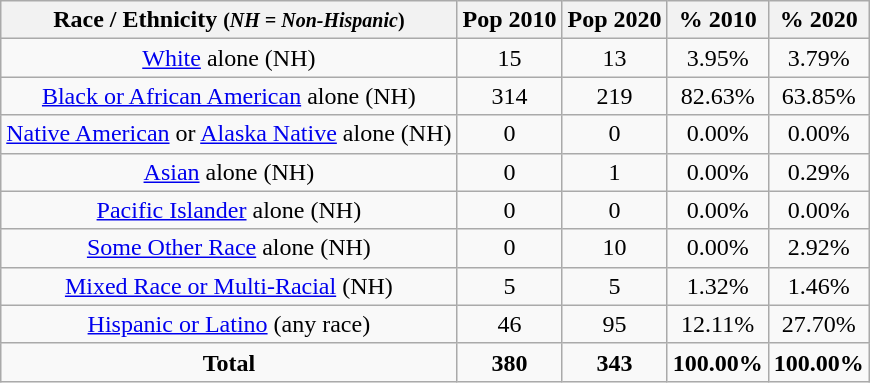<table class="wikitable" style="text-align:center;">
<tr>
<th>Race / Ethnicity <small>(<em>NH = Non-Hispanic</em>)</small></th>
<th>Pop 2010</th>
<th>Pop 2020</th>
<th>% 2010</th>
<th>% 2020</th>
</tr>
<tr>
<td><a href='#'>White</a> alone (NH)</td>
<td>15</td>
<td>13</td>
<td>3.95%</td>
<td>3.79%</td>
</tr>
<tr>
<td><a href='#'>Black or African American</a> alone (NH)</td>
<td>314</td>
<td>219</td>
<td>82.63%</td>
<td>63.85%</td>
</tr>
<tr>
<td><a href='#'>Native American</a> or <a href='#'>Alaska Native</a> alone (NH)</td>
<td>0</td>
<td>0</td>
<td>0.00%</td>
<td>0.00%</td>
</tr>
<tr>
<td><a href='#'>Asian</a> alone (NH)</td>
<td>0</td>
<td>1</td>
<td>0.00%</td>
<td>0.29%</td>
</tr>
<tr>
<td><a href='#'>Pacific Islander</a> alone (NH)</td>
<td>0</td>
<td>0</td>
<td>0.00%</td>
<td>0.00%</td>
</tr>
<tr>
<td><a href='#'>Some Other Race</a> alone (NH)</td>
<td>0</td>
<td>10</td>
<td>0.00%</td>
<td>2.92%</td>
</tr>
<tr>
<td><a href='#'>Mixed Race or Multi-Racial</a> (NH)</td>
<td>5</td>
<td>5</td>
<td>1.32%</td>
<td>1.46%</td>
</tr>
<tr>
<td><a href='#'>Hispanic or Latino</a> (any race)</td>
<td>46</td>
<td>95</td>
<td>12.11%</td>
<td>27.70%</td>
</tr>
<tr>
<td><strong>Total</strong></td>
<td><strong>380</strong></td>
<td><strong>343</strong></td>
<td><strong>100.00%</strong></td>
<td><strong>100.00%</strong></td>
</tr>
</table>
